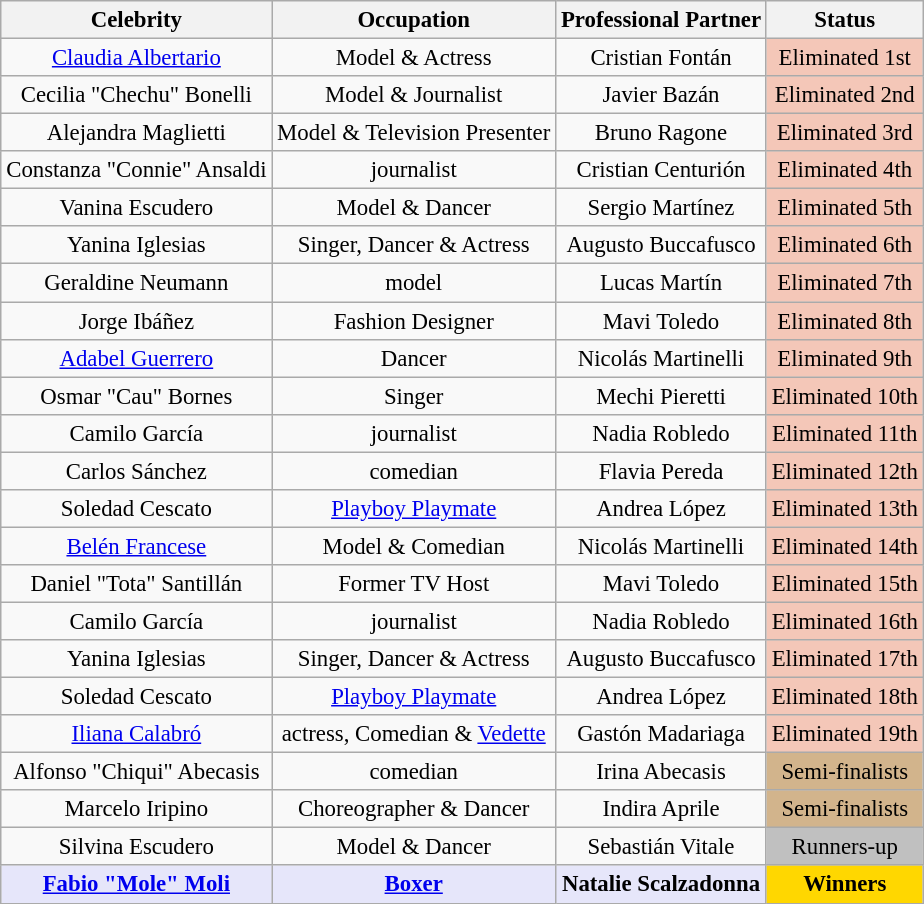<table class="wikitable sortable" style="margin: 1em auto; font-size:95%; text-align: center;">
<tr>
<th>Celebrity</th>
<th>Occupation</th>
<th>Professional Partner</th>
<th>Status</th>
</tr>
<tr>
<td><a href='#'>Claudia Albertario</a></td>
<td>Model & Actress</td>
<td>Cristian Fontán</td>
<td style="background:#f4c7b8;">Eliminated 1st<br></td>
</tr>
<tr>
<td>Cecilia "Chechu" Bonelli</td>
<td>Model & Journalist</td>
<td>Javier Bazán</td>
<td style="background:#f4c7b8;">Eliminated 2nd<br></td>
</tr>
<tr>
<td>Alejandra Maglietti</td>
<td>Model & Television Presenter</td>
<td>Bruno Ragone</td>
<td style="background:#f4c7b8;">Eliminated 3rd<br></td>
</tr>
<tr>
<td>Constanza "Connie" Ansaldi</td>
<td>journalist</td>
<td>Cristian Centurión</td>
<td style="background:#f4c7b8;">Eliminated 4th<br></td>
</tr>
<tr>
<td>Vanina Escudero</td>
<td>Model & Dancer</td>
<td>Sergio Martínez</td>
<td style="background:#f4c7b8;">Eliminated 5th<br></td>
</tr>
<tr>
<td>Yanina Iglesias</td>
<td>Singer, Dancer & Actress</td>
<td>Augusto Buccafusco</td>
<td style="background:#f4c7b8;">Eliminated 6th<br></td>
</tr>
<tr>
<td>Geraldine Neumann</td>
<td>model</td>
<td>Lucas Martín</td>
<td style="background:#f4c7b8;">Eliminated 7th<br></td>
</tr>
<tr>
<td>Jorge Ibáñez</td>
<td>Fashion Designer</td>
<td>Mavi Toledo</td>
<td style="background:#f4c7b8;">Eliminated 8th<br></td>
</tr>
<tr>
<td><a href='#'>Adabel Guerrero</a></td>
<td>Dancer</td>
<td>Nicolás Martinelli</td>
<td style="background:#f4c7b8;">Eliminated 9th<br></td>
</tr>
<tr>
<td>Osmar "Cau" Bornes</td>
<td>Singer</td>
<td>Mechi Pieretti</td>
<td style="background:#f4c7b8;">Eliminated 10th<br></td>
</tr>
<tr>
<td>Camilo García</td>
<td>journalist</td>
<td>Nadia Robledo</td>
<td style="background:#f4c7b8;">Eliminated 11th<br></td>
</tr>
<tr>
<td>Carlos Sánchez</td>
<td>comedian</td>
<td>Flavia Pereda</td>
<td style="background:#f4c7b8;">Eliminated 12th<br></td>
</tr>
<tr>
<td>Soledad Cescato</td>
<td><a href='#'>Playboy Playmate</a></td>
<td>Andrea López</td>
<td style="background:#f4c7b8;">Eliminated 13th<br></td>
</tr>
<tr>
<td><a href='#'>Belén Francese</a></td>
<td>Model & Comedian</td>
<td>Nicolás Martinelli</td>
<td style="background:#f4c7b8;">Eliminated 14th<br></td>
</tr>
<tr>
<td>Daniel "Tota" Santillán</td>
<td>Former TV Host</td>
<td>Mavi Toledo</td>
<td style="background:#f4c7b8;">Eliminated 15th<br></td>
</tr>
<tr>
<td>Camilo García</td>
<td>journalist</td>
<td>Nadia Robledo</td>
<td style="background:#f4c7b8;">Eliminated 16th<br></td>
</tr>
<tr>
<td>Yanina Iglesias</td>
<td>Singer, Dancer & Actress</td>
<td>Augusto Buccafusco</td>
<td style="background:#f4c7b8;">Eliminated 17th<br></td>
</tr>
<tr>
<td>Soledad Cescato</td>
<td><a href='#'>Playboy Playmate</a></td>
<td>Andrea López</td>
<td style="background:#f4c7b8;">Eliminated 18th<br></td>
</tr>
<tr>
<td><a href='#'>Iliana Calabró</a></td>
<td>actress, Comedian & <a href='#'>Vedette</a></td>
<td>Gastón Madariaga</td>
<td style="background:#f4c7b8;">Eliminated 19th<br></td>
</tr>
<tr>
<td>Alfonso "Chiqui" Abecasis</td>
<td>comedian</td>
<td>Irina Abecasis</td>
<td style="background:tan;">Semi-finalists<br></td>
</tr>
<tr>
<td>Marcelo Iripino</td>
<td>Choreographer & Dancer</td>
<td>Indira Aprile</td>
<td style="background:tan;">Semi-finalists<br></td>
</tr>
<tr>
<td>Silvina Escudero</td>
<td>Model & Dancer</td>
<td>Sebastián Vitale</td>
<td style="background:silver;">Runners-up<br></td>
</tr>
<tr>
<td style="background:lavender;"><strong><a href='#'>Fabio "Mole" Moli</a></strong></td>
<td style="background:lavender;"><strong><a href='#'>Boxer</a></strong></td>
<td style="background:lavender;"><strong>Natalie Scalzadonna</strong></td>
<td style="background:gold;"><strong>Winners</strong><br></td>
</tr>
</table>
